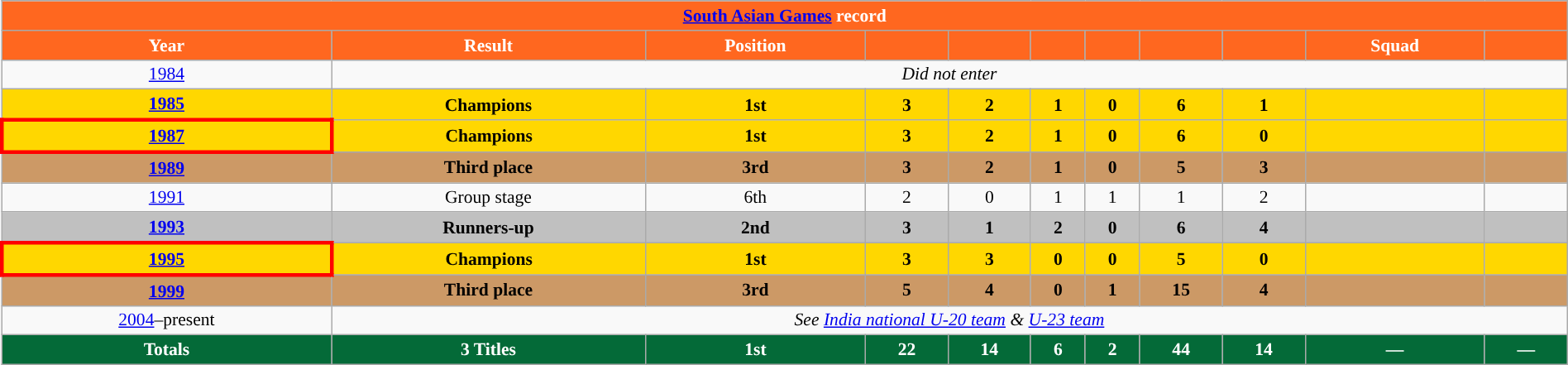<table class="wikitable" style="font-size:90%; text-align:center;" width="100%" class="wikitable">
<tr>
<th colspan=11 style="background:#FF671F; color:white; "><a href='#'>South Asian Games</a> record</th>
</tr>
<tr>
<th style="background:#FF671F; color:white; ">Year</th>
<th style="background:#FF671F; color:white; ">Result</th>
<th style="background:#FF671F; color:white; ">Position</th>
<th style="background:#FF671F; color:white; "></th>
<th style="background:#FF671F; color:white; "></th>
<th style="background:#FF671F; color:white; "></th>
<th style="background:#FF671F; color:white; "></th>
<th style="background:#FF671F; color:white; "></th>
<th style="background:#FF671F; color:white; "></th>
<th style="background:#FF671F; color:white; ">Squad</th>
<th style="background:#FF671F; color:white; "></th>
</tr>
<tr>
<td> <a href='#'>1984</a></td>
<td colspan=10><em>Did not enter</em></td>
</tr>
<tr style="background:gold;">
<td> <strong><a href='#'>1985</a></strong></td>
<td><strong>Champions</strong></td>
<td><strong>1st</strong></td>
<td><strong>3</strong></td>
<td><strong>2</strong></td>
<td><strong>1</strong></td>
<td><strong>0</strong></td>
<td><strong>6</strong></td>
<td><strong>1</strong></td>
<td></td>
<td></td>
</tr>
<tr style="background:gold;">
<td style="border:3px solid red"> <strong><a href='#'>1987</a></strong></td>
<td><strong>Champions</strong></td>
<td><strong>1st</strong></td>
<td><strong>3</strong></td>
<td><strong>2</strong></td>
<td><strong>1</strong></td>
<td><strong>0</strong></td>
<td><strong>6</strong></td>
<td><strong>0</strong></td>
<td></td>
<td></td>
</tr>
<tr style="background:#c96">
<td> <strong><a href='#'>1989</a></strong></td>
<td><strong>Third place</strong></td>
<td><strong>3rd</strong></td>
<td><strong>3</strong></td>
<td><strong>2</strong></td>
<td><strong>1</strong></td>
<td><strong>0</strong></td>
<td><strong>5</strong></td>
<td><strong>3</strong></td>
<td></td>
<td></td>
</tr>
<tr>
<td> <a href='#'>1991</a></td>
<td>Group stage</td>
<td>6th</td>
<td>2</td>
<td>0</td>
<td>1</td>
<td>1</td>
<td>1</td>
<td>2</td>
<td></td>
<td></td>
</tr>
<tr style="background:silver;">
<td> <strong><a href='#'>1993</a></strong></td>
<td><strong>Runners-up</strong></td>
<td><strong>2nd</strong></td>
<td><strong>3</strong></td>
<td><strong>1</strong></td>
<td><strong>2</strong></td>
<td><strong>0</strong></td>
<td><strong>6</strong></td>
<td><strong>4</strong></td>
<td></td>
<td></td>
</tr>
<tr style="background:gold;">
<td style="border: 3px solid red"> <strong><a href='#'>1995</a></strong></td>
<td><strong>Champions</strong></td>
<td><strong>1st</strong></td>
<td><strong>3</strong></td>
<td><strong>3</strong></td>
<td><strong>0</strong></td>
<td><strong>0</strong></td>
<td><strong>5</strong></td>
<td><strong>0</strong></td>
<td></td>
<td></td>
</tr>
<tr style="background:#c96;">
<td> <strong><a href='#'>1999</a></strong></td>
<td><strong>Third place</strong></td>
<td><strong>3rd</strong></td>
<td><strong>5</strong></td>
<td><strong>4</strong></td>
<td><strong>0</strong></td>
<td><strong>1</strong></td>
<td><strong>15</strong></td>
<td><strong>4</strong></td>
<td></td>
<td></td>
</tr>
<tr>
<td> <a href='#'>2004</a>–present</td>
<td colspan=10><em>See <a href='#'>India national U-20 team</a> & <a href='#'>U-23 team</a></em></td>
</tr>
<tr>
<th style="background:#046A38; color:white; "><strong>Totals</strong></th>
<th style="background:#046A38; color:white; ">3 Titles</th>
<th style="background:#046A38; color:white; ">1st</th>
<th style="background:#046A38; color:white; ">22</th>
<th style="background:#046A38; color:white; ">14</th>
<th style="background:#046A38; color:white; ">6</th>
<th style="background:#046A38; color:white; ">2</th>
<th style="background:#046A38; color:white; ">44</th>
<th style="background:#046A38; color:white; ">14</th>
<th style="background:#046A38; color:white; ">—</th>
<th style="background:#046A38; color:white; ">—</th>
</tr>
</table>
